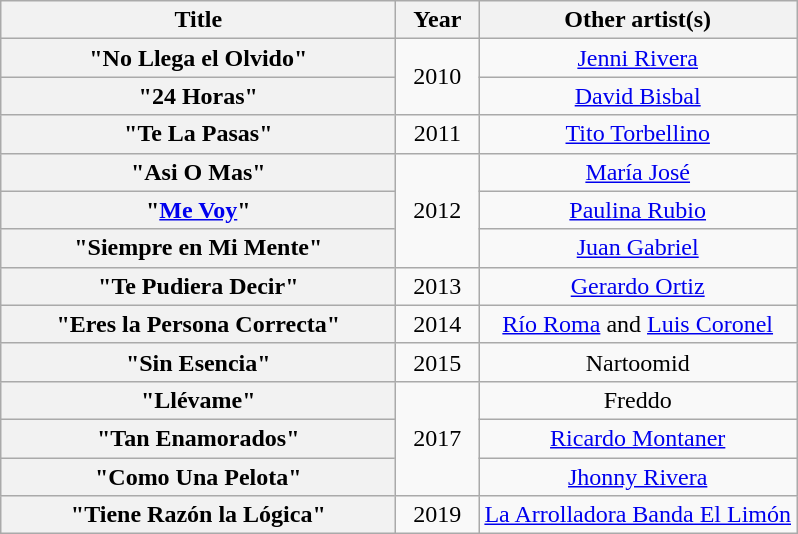<table class="wikitable plainrowheaders" style="text-align:center;" border="1">
<tr>
<th scope="col" style="width:16em;">Title</th>
<th scope="col" style="width:3em;">Year</th>
<th><strong>Other artist(s)</strong></th>
</tr>
<tr>
<th scope="row">"No Llega el Olvido"</th>
<td rowspan="2">2010</td>
<td><a href='#'>Jenni Rivera</a></td>
</tr>
<tr>
<th scope="row">"24 Horas"</th>
<td><a href='#'>David Bisbal</a></td>
</tr>
<tr>
<th scope="row">"Te La Pasas"</th>
<td>2011</td>
<td><a href='#'>Tito Torbellino</a></td>
</tr>
<tr>
<th scope="row">"Asi O Mas"</th>
<td rowspan="3">2012</td>
<td><a href='#'>María José</a></td>
</tr>
<tr>
<th scope="row">"<a href='#'>Me Voy</a>"</th>
<td><a href='#'>Paulina Rubio</a></td>
</tr>
<tr>
<th scope="row">"Siempre en Mi Mente"</th>
<td><a href='#'>Juan Gabriel</a></td>
</tr>
<tr>
<th scope="row">"Te Pudiera Decir"</th>
<td>2013</td>
<td><a href='#'>Gerardo Ortiz</a></td>
</tr>
<tr>
<th scope="row">"Eres la Persona Correcta"</th>
<td>2014</td>
<td><a href='#'>Río Roma</a> and <a href='#'>Luis Coronel</a></td>
</tr>
<tr>
<th scope="row">"Sin Esencia"</th>
<td>2015</td>
<td>Nartoomid</td>
</tr>
<tr>
<th scope="row">"Llévame"</th>
<td rowspan="3">2017</td>
<td>Freddo</td>
</tr>
<tr>
<th scope="row">"Tan Enamorados"</th>
<td><a href='#'>Ricardo Montaner</a></td>
</tr>
<tr>
<th scope="row">"Como Una Pelota"</th>
<td><a href='#'>Jhonny Rivera</a></td>
</tr>
<tr>
<th scope="row">"Tiene Razón la Lógica"</th>
<td>2019</td>
<td><a href='#'>La Arrolladora Banda El Limón</a></td>
</tr>
</table>
